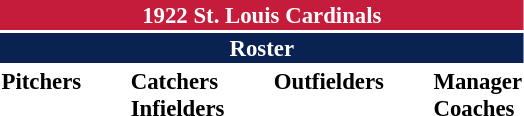<table class="toccolours" style="font-size: 95%;">
<tr>
<th colspan="10" style="background-color: #c41c3a; color: white; text-align: center;">1922 St. Louis Cardinals</th>
</tr>
<tr>
<td colspan="10" style="background-color: #0a2252; color: white; text-align: center;"><strong>Roster</strong></td>
</tr>
<tr>
<td valign="top"><strong>Pitchers</strong><br>













</td>
<td width="25px"></td>
<td valign="top"><strong>Catchers</strong><br>



<strong>Infielders</strong>







</td>
<td width="25px"></td>
<td valign="top"><strong>Outfielders</strong><br>







</td>
<td width="25px"></td>
<td valign="top"><strong>Manager</strong><br>
<strong>Coaches</strong>

</td>
</tr>
</table>
